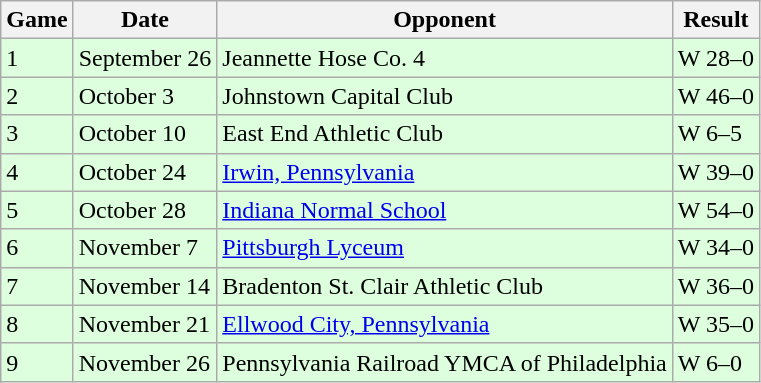<table class="wikitable">
<tr>
<th>Game</th>
<th>Date</th>
<th>Opponent</th>
<th>Result</th>
</tr>
<tr style="background: #ddffdd;">
<td>1</td>
<td>September 26</td>
<td>Jeannette Hose Co. 4</td>
<td>W 28–0</td>
</tr>
<tr style="background: #ddffdd;">
<td>2</td>
<td>October 3</td>
<td>Johnstown Capital Club</td>
<td>W 46–0</td>
</tr>
<tr style="background: #ddffdd;">
<td>3</td>
<td>October 10</td>
<td>East End Athletic Club</td>
<td>W 6–5</td>
</tr>
<tr style="background: #ddffdd;">
<td>4</td>
<td>October 24</td>
<td><a href='#'>Irwin, Pennsylvania</a></td>
<td>W 39–0</td>
</tr>
<tr style="background: #ddffdd;">
<td>5</td>
<td>October 28</td>
<td><a href='#'>Indiana Normal School</a></td>
<td>W 54–0</td>
</tr>
<tr style="background: #ddffdd;">
<td>6</td>
<td>November 7</td>
<td><a href='#'>Pittsburgh Lyceum</a></td>
<td>W 34–0</td>
</tr>
<tr style="background: #ddffdd;">
<td>7</td>
<td>November 14</td>
<td>Bradenton St. Clair Athletic Club</td>
<td>W 36–0</td>
</tr>
<tr style="background: #ddffdd;">
<td>8</td>
<td>November 21</td>
<td><a href='#'>Ellwood City, Pennsylvania</a></td>
<td>W 35–0</td>
</tr>
<tr style="background: #ddffdd;">
<td>9</td>
<td>November 26</td>
<td>Pennsylvania Railroad YMCA of Philadelphia</td>
<td>W 6–0</td>
</tr>
</table>
